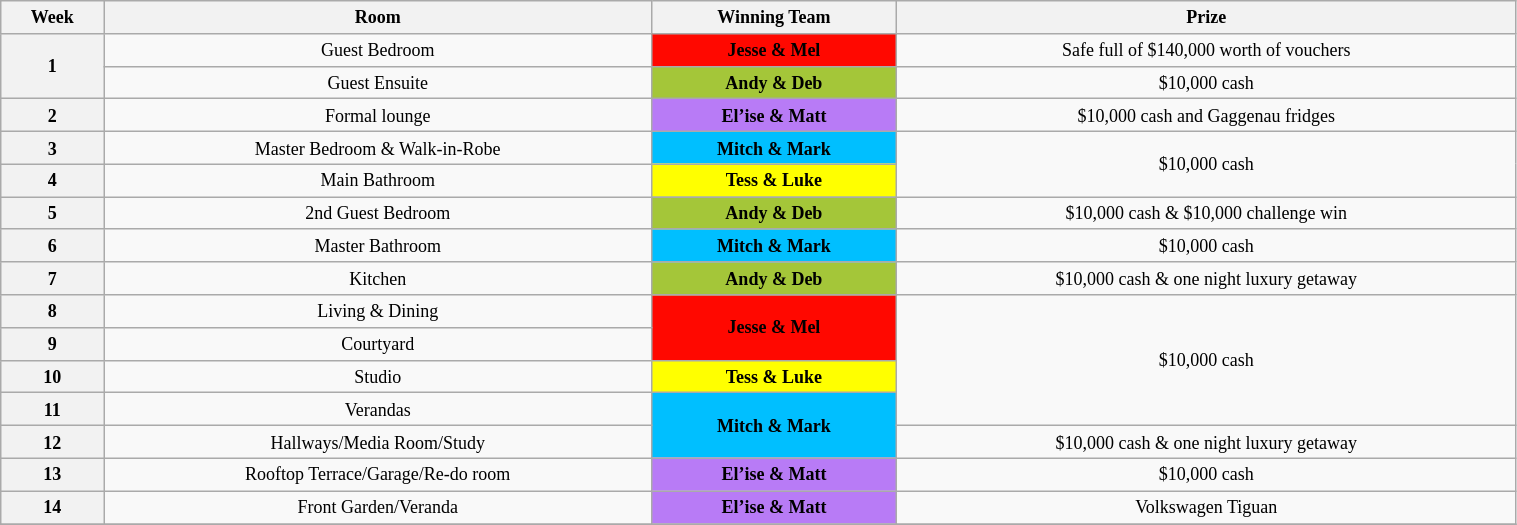<table class="wikitable" style="text-align: center; font-size: 9pt; line-height:16px; width:80%">
<tr>
<th>Week</th>
<th>Room</th>
<th>Winning Team</th>
<th>Prize</th>
</tr>
<tr>
<th rowspan=2>1</th>
<td>Guest Bedroom</td>
<td style="background:#FF0800; color:black;"><strong>Jesse & Mel</strong></td>
<td>Safe full of $140,000 worth of vouchers</td>
</tr>
<tr>
<td>Guest Ensuite</td>
<td ! style="background:#A4C639; color:black;"><strong>Andy & Deb</strong></td>
<td>$10,000 cash</td>
</tr>
<tr>
<th>2</th>
<td>Formal lounge</td>
<td style="background:#B87BF6; color:black;"><strong>El’ise & Matt</strong></td>
<td>$10,000 cash and Gaggenau fridges</td>
</tr>
<tr>
<th>3</th>
<td>Master Bedroom & Walk-in-Robe</td>
<td style="background:#00BFFF; color:black;"><strong>Mitch & Mark</strong></td>
<td rowspan=2>$10,000 cash</td>
</tr>
<tr>
<th>4</th>
<td>Main Bathroom</td>
<td style="background:yellow; color:black;"><strong>Tess & Luke</strong></td>
</tr>
<tr>
<th>5</th>
<td>2nd Guest Bedroom</td>
<td ! style="background:#A4C639; color:black;"><strong>Andy & Deb</strong></td>
<td>$10,000 cash & $10,000 challenge win</td>
</tr>
<tr>
<th>6</th>
<td>Master Bathroom</td>
<td style="background:#00BFFF; color:black;"><strong>Mitch & Mark</strong></td>
<td>$10,000 cash</td>
</tr>
<tr>
<th>7</th>
<td>Kitchen</td>
<td ! style="background:#A4C639; color:black;"><strong>Andy & Deb</strong></td>
<td>$10,000 cash & one night luxury getaway</td>
</tr>
<tr>
<th>8</th>
<td>Living & Dining</td>
<td rowspan=2 style="background:#FF0800; color:black;"><strong>Jesse & Mel</strong></td>
<td rowspan="4">$10,000 cash</td>
</tr>
<tr>
<th>9</th>
<td>Courtyard</td>
</tr>
<tr>
<th>10</th>
<td>Studio</td>
<td style="background:yellow; color:black;"><strong>Tess & Luke</strong></td>
</tr>
<tr>
<th>11</th>
<td>Verandas</td>
<td rowspan=2 style="background:#00BFFF; color:black;"><strong>Mitch & Mark</strong></td>
</tr>
<tr>
<th>12</th>
<td>Hallways/Media Room/Study</td>
<td>$10,000 cash & one night luxury getaway</td>
</tr>
<tr>
<th>13</th>
<td>Rooftop Terrace/Garage/Re-do room</td>
<td style="background:#B87BF6; color:black;"><strong>El’ise & Matt</strong></td>
<td>$10,000 cash</td>
</tr>
<tr>
<th>14</th>
<td>Front Garden/Veranda</td>
<td style="background:#B87BF6; color:black;"><strong>El’ise & Matt</strong></td>
<td>Volkswagen Tiguan</td>
</tr>
<tr>
</tr>
</table>
